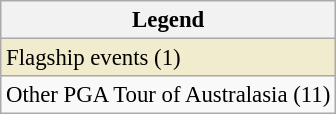<table class="wikitable" style="font-size:95%;">
<tr>
<th>Legend</th>
</tr>
<tr style="background:#f2ecce;">
<td>Flagship events (1)</td>
</tr>
<tr>
<td>Other PGA Tour of Australasia (11)</td>
</tr>
</table>
